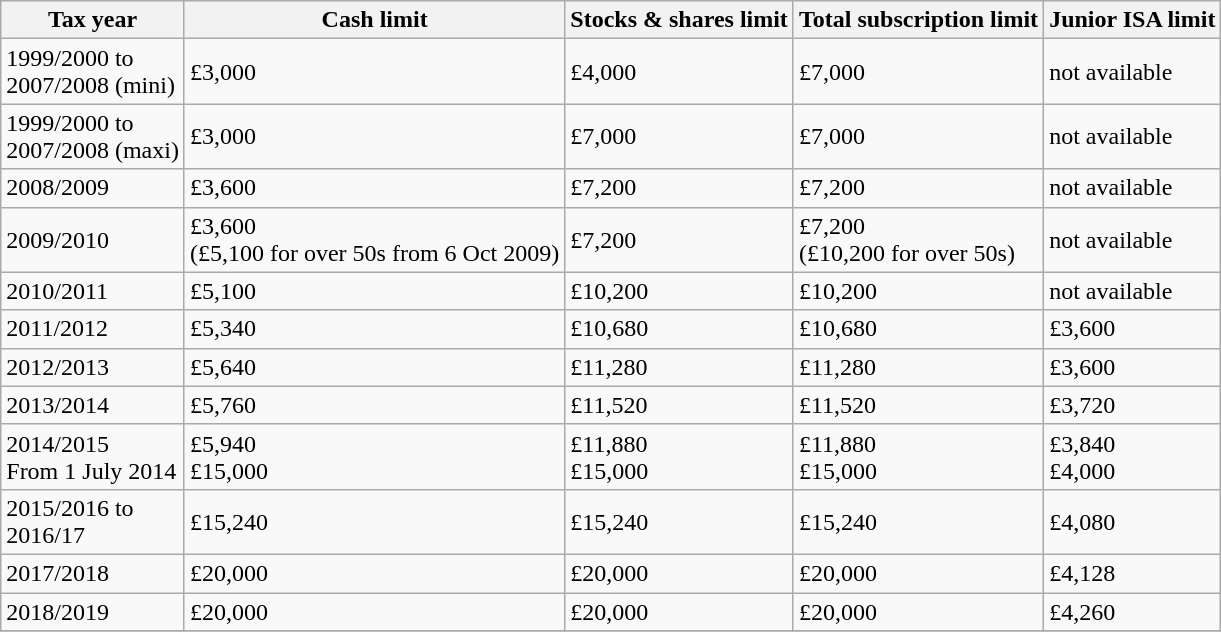<table class="wikitable">
<tr>
<th>Tax year</th>
<th>Cash limit</th>
<th>Stocks & shares limit</th>
<th>Total subscription limit</th>
<th>Junior ISA limit</th>
</tr>
<tr>
<td>1999/2000 to <br> 2007/2008 (mini)</td>
<td>£3,000</td>
<td>£4,000</td>
<td>£7,000</td>
<td>not available</td>
</tr>
<tr>
<td>1999/2000 to <br> 2007/2008 (maxi)</td>
<td>£3,000</td>
<td>£7,000</td>
<td>£7,000</td>
<td>not available</td>
</tr>
<tr>
<td>2008/2009</td>
<td>£3,600</td>
<td>£7,200</td>
<td>£7,200</td>
<td>not available</td>
</tr>
<tr>
<td>2009/2010</td>
<td>£3,600 <br> (£5,100 for over 50s from 6 Oct 2009)</td>
<td>£7,200</td>
<td>£7,200 <br> (£10,200 for over 50s)</td>
<td>not available</td>
</tr>
<tr>
<td>2010/2011</td>
<td>£5,100</td>
<td>£10,200</td>
<td>£10,200</td>
<td>not available</td>
</tr>
<tr>
<td>2011/2012</td>
<td>£5,340</td>
<td>£10,680</td>
<td>£10,680</td>
<td>£3,600</td>
</tr>
<tr>
<td>2012/2013</td>
<td>£5,640</td>
<td>£11,280</td>
<td>£11,280</td>
<td>£3,600</td>
</tr>
<tr>
<td>2013/2014</td>
<td>£5,760</td>
<td>£11,520</td>
<td>£11,520</td>
<td>£3,720</td>
</tr>
<tr>
<td>2014/2015<br>From 1 July 2014</td>
<td>£5,940<br>£15,000</td>
<td>£11,880<br>£15,000</td>
<td>£11,880<br>£15,000</td>
<td>£3,840<br>£4,000</td>
</tr>
<tr>
<td>2015/2016 to<br> 2016/17</td>
<td>£15,240</td>
<td>£15,240</td>
<td>£15,240</td>
<td>£4,080</td>
</tr>
<tr>
<td>2017/2018</td>
<td>£20,000</td>
<td>£20,000</td>
<td>£20,000</td>
<td>£4,128</td>
</tr>
<tr>
<td>2018/2019</td>
<td>£20,000</td>
<td>£20,000</td>
<td>£20,000</td>
<td>£4,260</td>
</tr>
<tr>
</tr>
</table>
